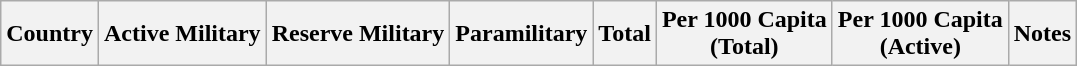<table class="wikitable sortable" style="text-align:left;">
<tr>
<th data-sort-type = "number">Country</th>
<th>Active Military</th>
<th data-sort-type = "number">Reserve Military</th>
<th data-sort-type = "number">Paramilitary</th>
<th data-sort-type = "number">Total</th>
<th data-sort-type = "number">Per 1000 Capita<br>(Total)</th>
<th data-sort-type = "number">Per 1000 Capita<br>(Active)</th>
<th data-sort-type = "number">Notes<br>




</th>
</tr>
</table>
